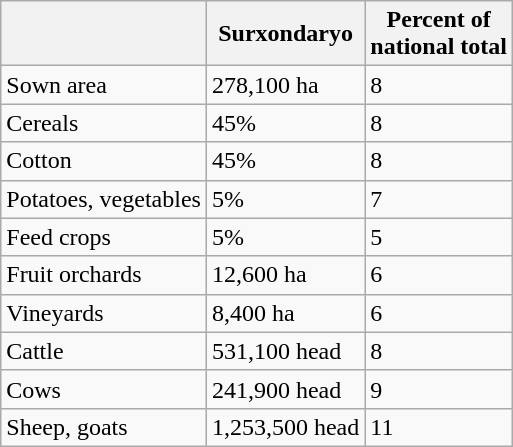<table class="wikitable">
<tr>
<th></th>
<th>Surxondaryo</th>
<th>Percent of<br>national total</th>
</tr>
<tr>
<td>Sown area</td>
<td>278,100 ha</td>
<td>8</td>
</tr>
<tr>
<td>Cereals</td>
<td>45%</td>
<td>8</td>
</tr>
<tr>
<td>Cotton</td>
<td>45%</td>
<td>8</td>
</tr>
<tr>
<td>Potatoes, vegetables</td>
<td>5%</td>
<td>7</td>
</tr>
<tr>
<td>Feed crops</td>
<td>5%</td>
<td>5</td>
</tr>
<tr>
<td>Fruit orchards</td>
<td>12,600 ha</td>
<td>6</td>
</tr>
<tr>
<td>Vineyards</td>
<td>8,400 ha</td>
<td>6</td>
</tr>
<tr>
<td>Cattle</td>
<td>531,100 head</td>
<td>8</td>
</tr>
<tr>
<td>Cows</td>
<td>241,900 head</td>
<td>9</td>
</tr>
<tr>
<td>Sheep, goats</td>
<td>1,253,500 head</td>
<td>11</td>
</tr>
</table>
